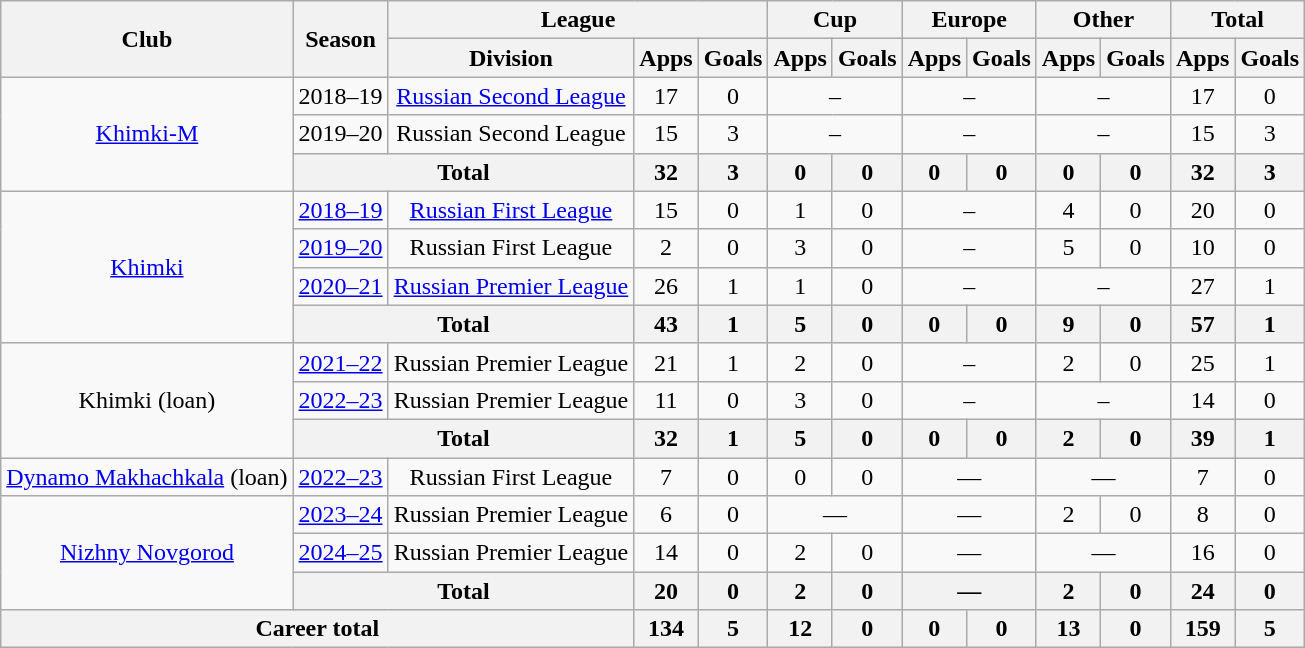<table class="wikitable" style="text-align: center;">
<tr>
<th rowspan="2">Club</th>
<th rowspan="2">Season</th>
<th colspan="3">League</th>
<th colspan="2">Cup</th>
<th colspan="2">Europe</th>
<th colspan="2">Other</th>
<th colspan="2">Total</th>
</tr>
<tr>
<th>Division</th>
<th>Apps</th>
<th>Goals</th>
<th>Apps</th>
<th>Goals</th>
<th>Apps</th>
<th>Goals</th>
<th>Apps</th>
<th>Goals</th>
<th>Apps</th>
<th>Goals</th>
</tr>
<tr>
<td rowspan="3"><a href='#'>Khimki-M</a></td>
<td>2018–19</td>
<td><a href='#'>Russian Second League</a></td>
<td>17</td>
<td>0</td>
<td colspan=2>–</td>
<td colspan=2>–</td>
<td colspan=2>–</td>
<td>17</td>
<td>0</td>
</tr>
<tr>
<td>2019–20</td>
<td>Russian Second League</td>
<td>15</td>
<td>3</td>
<td colspan=2>–</td>
<td colspan=2>–</td>
<td colspan=2>–</td>
<td>15</td>
<td>3</td>
</tr>
<tr>
<th colspan="2">Total</th>
<th>32</th>
<th>3</th>
<th>0</th>
<th>0</th>
<th>0</th>
<th>0</th>
<th>0</th>
<th>0</th>
<th>32</th>
<th>3</th>
</tr>
<tr>
<td rowspan="4"><a href='#'>Khimki</a></td>
<td><a href='#'>2018–19</a></td>
<td><a href='#'>Russian First League</a></td>
<td>15</td>
<td>0</td>
<td>1</td>
<td>0</td>
<td colspan=2>–</td>
<td>4</td>
<td>0</td>
<td>20</td>
<td>0</td>
</tr>
<tr>
<td><a href='#'>2019–20</a></td>
<td>Russian First League</td>
<td>2</td>
<td>0</td>
<td>3</td>
<td>0</td>
<td colspan=2>–</td>
<td>5</td>
<td>0</td>
<td>10</td>
<td>0</td>
</tr>
<tr>
<td><a href='#'>2020–21</a></td>
<td><a href='#'>Russian Premier League</a></td>
<td>26</td>
<td>1</td>
<td>1</td>
<td>0</td>
<td colspan=2>–</td>
<td colspan=2>–</td>
<td>27</td>
<td>1</td>
</tr>
<tr>
<th colspan="2">Total</th>
<th>43</th>
<th>1</th>
<th>5</th>
<th>0</th>
<th>0</th>
<th>0</th>
<th>9</th>
<th>0</th>
<th>57</th>
<th>1</th>
</tr>
<tr>
<td rowspan="3">Khimki (loan)</td>
<td><a href='#'>2021–22</a></td>
<td>Russian Premier League</td>
<td>21</td>
<td>1</td>
<td>2</td>
<td>0</td>
<td colspan=2>–</td>
<td>2</td>
<td>0</td>
<td>25</td>
<td>1</td>
</tr>
<tr>
<td><a href='#'>2022–23</a></td>
<td>Russian Premier League</td>
<td>11</td>
<td>0</td>
<td>3</td>
<td>0</td>
<td colspan=2>–</td>
<td colspan=2>–</td>
<td>14</td>
<td>0</td>
</tr>
<tr>
<th colspan="2">Total</th>
<th>32</th>
<th>1</th>
<th>5</th>
<th>0</th>
<th>0</th>
<th>0</th>
<th>2</th>
<th>0</th>
<th>39</th>
<th>1</th>
</tr>
<tr>
<td><a href='#'>Dynamo Makhachkala</a> (loan)</td>
<td><a href='#'>2022–23</a></td>
<td>Russian First League</td>
<td>7</td>
<td>0</td>
<td>0</td>
<td>0</td>
<td colspan="2">—</td>
<td colspan="2">—</td>
<td>7</td>
<td>0</td>
</tr>
<tr>
<td rowspan="3"><a href='#'>Nizhny Novgorod</a></td>
<td><a href='#'>2023–24</a></td>
<td>Russian Premier League</td>
<td>6</td>
<td>0</td>
<td colspan="2">—</td>
<td colspan="2">—</td>
<td>2</td>
<td>0</td>
<td>8</td>
<td>0</td>
</tr>
<tr>
<td><a href='#'>2024–25</a></td>
<td>Russian Premier League</td>
<td>14</td>
<td>0</td>
<td>2</td>
<td>0</td>
<td colspan="2">—</td>
<td colspan="2">—</td>
<td>16</td>
<td>0</td>
</tr>
<tr>
<th colspan="2">Total</th>
<th>20</th>
<th>0</th>
<th>2</th>
<th>0</th>
<th colspan="2">—</th>
<th>2</th>
<th>0</th>
<th>24</th>
<th>0</th>
</tr>
<tr>
<th colspan="3">Career total</th>
<th>134</th>
<th>5</th>
<th>12</th>
<th>0</th>
<th>0</th>
<th>0</th>
<th>13</th>
<th>0</th>
<th>159</th>
<th>5</th>
</tr>
</table>
